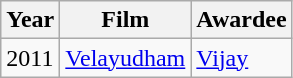<table class="wikitable">
<tr>
<th>Year</th>
<th>Film</th>
<th>Awardee</th>
</tr>
<tr>
<td>2011</td>
<td><a href='#'>Velayudham</a></td>
<td><a href='#'>Vijay</a></td>
</tr>
</table>
